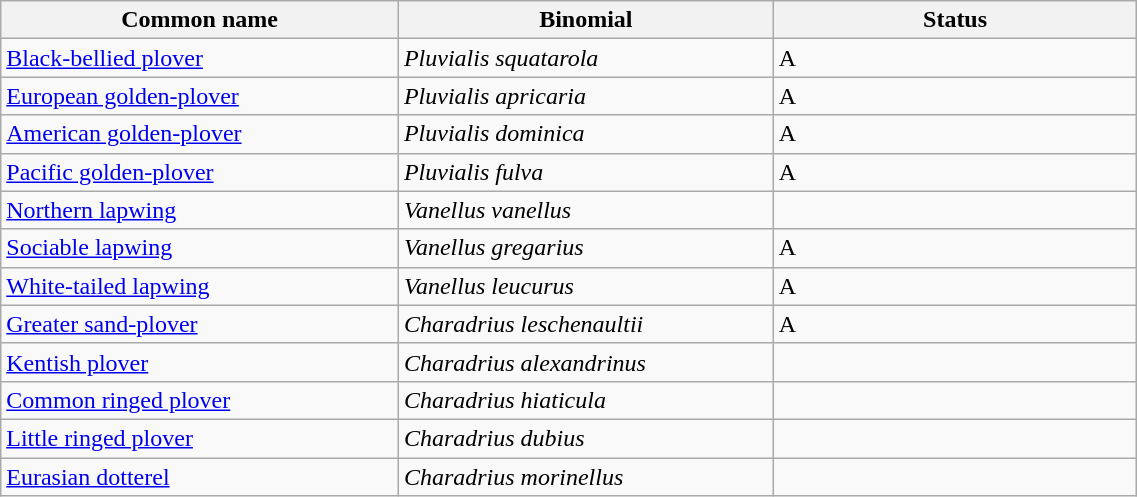<table width=60% class="wikitable">
<tr>
<th width=35%>Common name</th>
<th width=33%>Binomial</th>
<th width=32%>Status</th>
</tr>
<tr>
<td><a href='#'>Black-bellied plover</a></td>
<td><em>Pluvialis squatarola</em></td>
<td>A</td>
</tr>
<tr>
<td><a href='#'>European golden-plover</a></td>
<td><em>Pluvialis apricaria</em></td>
<td>A</td>
</tr>
<tr>
<td><a href='#'>American golden-plover</a></td>
<td><em>Pluvialis dominica</em></td>
<td>A</td>
</tr>
<tr>
<td><a href='#'>Pacific golden-plover</a></td>
<td><em>Pluvialis fulva</em></td>
<td>A</td>
</tr>
<tr>
<td><a href='#'>Northern lapwing</a></td>
<td><em>Vanellus vanellus</em></td>
<td></td>
</tr>
<tr>
<td><a href='#'>Sociable lapwing</a></td>
<td><em>Vanellus gregarius</em></td>
<td>A</td>
</tr>
<tr>
<td><a href='#'>White-tailed lapwing</a></td>
<td><em>Vanellus leucurus</em></td>
<td>A</td>
</tr>
<tr>
<td><a href='#'>Greater sand-plover</a></td>
<td><em>Charadrius leschenaultii</em></td>
<td>A</td>
</tr>
<tr>
<td><a href='#'>Kentish plover</a></td>
<td><em>Charadrius alexandrinus</em></td>
<td></td>
</tr>
<tr>
<td><a href='#'>Common ringed plover</a></td>
<td><em>Charadrius hiaticula</em></td>
<td></td>
</tr>
<tr>
<td><a href='#'>Little ringed plover</a></td>
<td><em>Charadrius dubius</em></td>
<td></td>
</tr>
<tr>
<td><a href='#'>Eurasian dotterel</a></td>
<td><em>Charadrius morinellus</em></td>
<td></td>
</tr>
</table>
